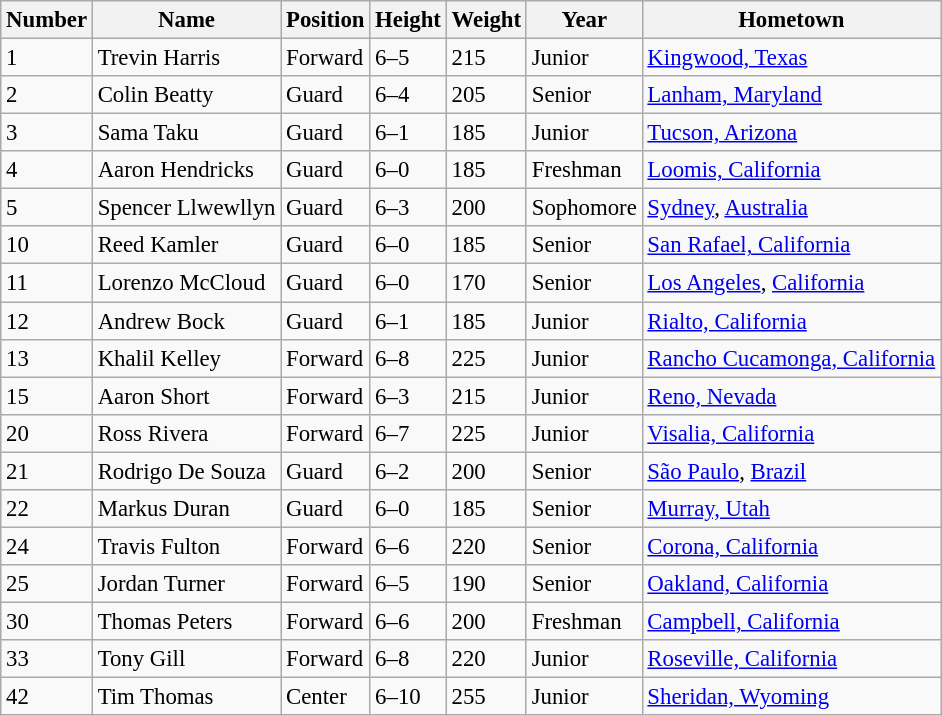<table class="wikitable" style="font-size: 95%;">
<tr>
<th>Number</th>
<th>Name</th>
<th>Position</th>
<th>Height</th>
<th>Weight</th>
<th>Year</th>
<th>Hometown</th>
</tr>
<tr>
<td>1</td>
<td>Trevin Harris</td>
<td>Forward</td>
<td>6–5</td>
<td>215</td>
<td>Junior</td>
<td><a href='#'>Kingwood, Texas</a></td>
</tr>
<tr>
<td>2</td>
<td>Colin Beatty</td>
<td>Guard</td>
<td>6–4</td>
<td>205</td>
<td>Senior</td>
<td><a href='#'>Lanham, Maryland</a></td>
</tr>
<tr>
<td>3</td>
<td>Sama Taku</td>
<td>Guard</td>
<td>6–1</td>
<td>185</td>
<td>Junior</td>
<td><a href='#'>Tucson, Arizona</a></td>
</tr>
<tr>
<td>4</td>
<td>Aaron Hendricks</td>
<td>Guard</td>
<td>6–0</td>
<td>185</td>
<td>Freshman</td>
<td><a href='#'>Loomis, California</a></td>
</tr>
<tr>
<td>5</td>
<td>Spencer Llwewllyn</td>
<td>Guard</td>
<td>6–3</td>
<td>200</td>
<td>Sophomore</td>
<td><a href='#'>Sydney</a>, <a href='#'>Australia</a></td>
</tr>
<tr>
<td>10</td>
<td>Reed Kamler</td>
<td>Guard</td>
<td>6–0</td>
<td>185</td>
<td>Senior</td>
<td><a href='#'>San Rafael, California</a></td>
</tr>
<tr>
<td>11</td>
<td>Lorenzo McCloud</td>
<td>Guard</td>
<td>6–0</td>
<td>170</td>
<td>Senior</td>
<td><a href='#'>Los Angeles</a>, <a href='#'>California</a></td>
</tr>
<tr>
<td>12</td>
<td>Andrew Bock</td>
<td>Guard</td>
<td>6–1</td>
<td>185</td>
<td>Junior</td>
<td><a href='#'>Rialto, California</a></td>
</tr>
<tr>
<td>13</td>
<td>Khalil Kelley</td>
<td>Forward</td>
<td>6–8</td>
<td>225</td>
<td>Junior</td>
<td><a href='#'>Rancho Cucamonga, California</a></td>
</tr>
<tr>
<td>15</td>
<td>Aaron Short</td>
<td>Forward</td>
<td>6–3</td>
<td>215</td>
<td>Junior</td>
<td><a href='#'>Reno, Nevada</a></td>
</tr>
<tr>
<td>20</td>
<td>Ross Rivera</td>
<td>Forward</td>
<td>6–7</td>
<td>225</td>
<td>Junior</td>
<td><a href='#'>Visalia, California</a></td>
</tr>
<tr>
<td>21</td>
<td>Rodrigo De Souza</td>
<td>Guard</td>
<td>6–2</td>
<td>200</td>
<td>Senior</td>
<td><a href='#'>São Paulo</a>, <a href='#'>Brazil</a></td>
</tr>
<tr>
<td>22</td>
<td>Markus Duran</td>
<td>Guard</td>
<td>6–0</td>
<td>185</td>
<td>Senior</td>
<td><a href='#'>Murray, Utah</a></td>
</tr>
<tr>
<td>24</td>
<td>Travis Fulton</td>
<td>Forward</td>
<td>6–6</td>
<td>220</td>
<td>Senior</td>
<td><a href='#'>Corona, California</a></td>
</tr>
<tr>
<td>25</td>
<td>Jordan Turner</td>
<td>Forward</td>
<td>6–5</td>
<td>190</td>
<td>Senior</td>
<td><a href='#'>Oakland, California</a></td>
</tr>
<tr>
<td>30</td>
<td>Thomas Peters</td>
<td>Forward</td>
<td>6–6</td>
<td>200</td>
<td>Freshman</td>
<td><a href='#'>Campbell, California</a></td>
</tr>
<tr>
<td>33</td>
<td>Tony Gill</td>
<td>Forward</td>
<td>6–8</td>
<td>220</td>
<td>Junior</td>
<td><a href='#'>Roseville, California</a></td>
</tr>
<tr>
<td>42</td>
<td>Tim Thomas</td>
<td>Center</td>
<td>6–10</td>
<td>255</td>
<td>Junior</td>
<td><a href='#'>Sheridan, Wyoming</a></td>
</tr>
</table>
